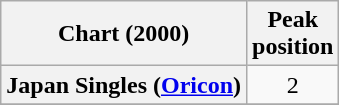<table class="wikitable plainrowheaders" style="text-align:center">
<tr>
<th scope="col">Chart (2000)</th>
<th scope="col">Peak<br>position</th>
</tr>
<tr>
<th scope="row">Japan Singles (<a href='#'>Oricon</a>)</th>
<td>2</td>
</tr>
<tr>
</tr>
</table>
